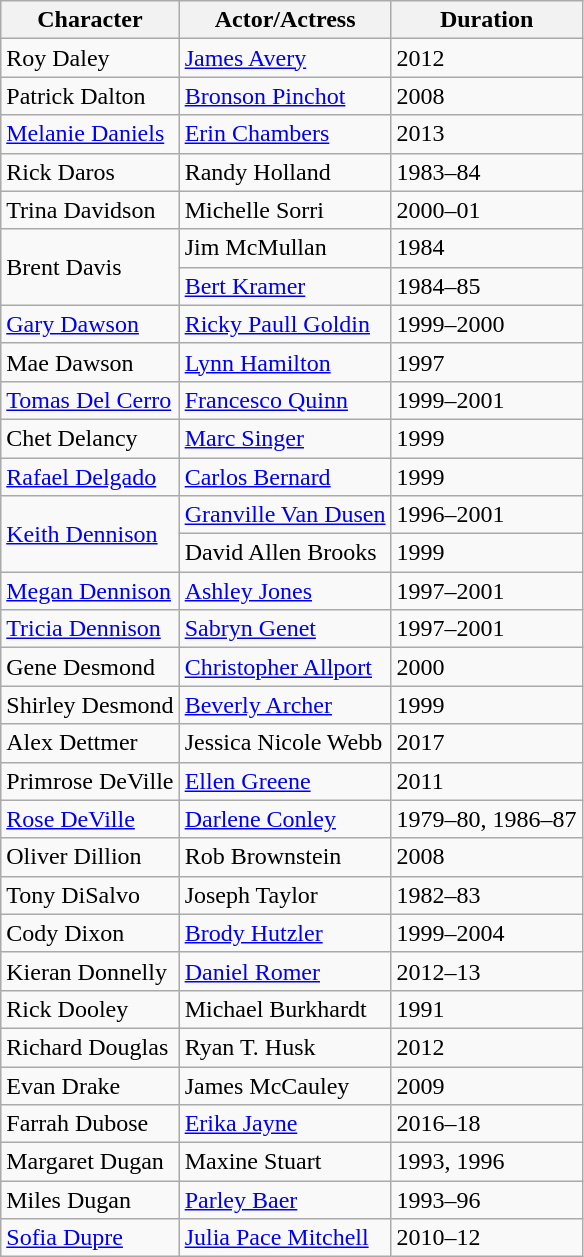<table class="wikitable sortable">
<tr ">
<th>Character</th>
<th>Actor/Actress</th>
<th>Duration</th>
</tr>
<tr>
<td>Roy Daley</td>
<td><a href='#'>James Avery</a></td>
<td>2012</td>
</tr>
<tr>
<td>Patrick Dalton</td>
<td><a href='#'>Bronson Pinchot</a></td>
<td>2008</td>
</tr>
<tr>
<td><a href='#'>Melanie Daniels</a></td>
<td><a href='#'>Erin Chambers</a></td>
<td>2013</td>
</tr>
<tr>
<td>Rick Daros</td>
<td>Randy Holland</td>
<td>1983–84</td>
</tr>
<tr>
<td>Trina Davidson</td>
<td>Michelle Sorri</td>
<td>2000–01</td>
</tr>
<tr>
<td rowspan="2">Brent Davis</td>
<td>Jim McMullan</td>
<td>1984</td>
</tr>
<tr>
<td><a href='#'>Bert Kramer</a></td>
<td>1984–85</td>
</tr>
<tr>
<td><a href='#'>Gary Dawson</a></td>
<td><a href='#'>Ricky Paull Goldin</a></td>
<td>1999–2000</td>
</tr>
<tr>
<td>Mae Dawson</td>
<td><a href='#'>Lynn Hamilton</a></td>
<td>1997</td>
</tr>
<tr>
<td><a href='#'>Tomas Del Cerro</a></td>
<td><a href='#'>Francesco Quinn</a></td>
<td>1999–2001</td>
</tr>
<tr>
<td>Chet Delancy</td>
<td><a href='#'>Marc Singer</a></td>
<td>1999</td>
</tr>
<tr>
<td><a href='#'>Rafael Delgado</a></td>
<td><a href='#'>Carlos Bernard</a></td>
<td>1999</td>
</tr>
<tr>
<td rowspan="2"><a href='#'>Keith Dennison</a></td>
<td><a href='#'>Granville Van Dusen</a></td>
<td>1996–2001</td>
</tr>
<tr>
<td>David Allen Brooks</td>
<td>1999</td>
</tr>
<tr>
<td><a href='#'>Megan Dennison</a></td>
<td><a href='#'>Ashley Jones</a></td>
<td>1997–2001</td>
</tr>
<tr>
<td><a href='#'>Tricia Dennison</a></td>
<td><a href='#'>Sabryn Genet</a></td>
<td>1997–2001</td>
</tr>
<tr>
<td>Gene Desmond</td>
<td><a href='#'>Christopher Allport</a></td>
<td>2000</td>
</tr>
<tr>
<td>Shirley Desmond</td>
<td><a href='#'>Beverly Archer</a></td>
<td>1999</td>
</tr>
<tr>
<td>Alex Dettmer</td>
<td>Jessica Nicole Webb</td>
<td>2017</td>
</tr>
<tr>
<td>Primrose DeVille</td>
<td><a href='#'>Ellen Greene</a></td>
<td>2011</td>
</tr>
<tr>
<td><a href='#'>Rose DeVille</a></td>
<td><a href='#'>Darlene Conley</a></td>
<td>1979–80, 1986–87</td>
</tr>
<tr>
<td>Oliver Dillion</td>
<td>Rob Brownstein</td>
<td>2008</td>
</tr>
<tr>
<td>Tony DiSalvo</td>
<td>Joseph Taylor</td>
<td>1982–83</td>
</tr>
<tr>
<td>Cody Dixon</td>
<td><a href='#'>Brody Hutzler</a></td>
<td>1999–2004</td>
</tr>
<tr>
<td>Kieran Donnelly</td>
<td><a href='#'>Daniel Romer</a></td>
<td>2012–13</td>
</tr>
<tr>
<td>Rick Dooley</td>
<td>Michael Burkhardt</td>
<td>1991</td>
</tr>
<tr>
<td>Richard Douglas</td>
<td>Ryan T. Husk</td>
<td>2012</td>
</tr>
<tr>
<td>Evan Drake</td>
<td>James McCauley</td>
<td>2009</td>
</tr>
<tr>
<td>Farrah Dubose</td>
<td><a href='#'>Erika Jayne</a></td>
<td>2016–18</td>
</tr>
<tr>
<td>Margaret Dugan</td>
<td>Maxine Stuart</td>
<td>1993, 1996</td>
</tr>
<tr>
<td>Miles Dugan</td>
<td><a href='#'>Parley Baer</a></td>
<td>1993–96</td>
</tr>
<tr>
<td><a href='#'>Sofia Dupre</a></td>
<td><a href='#'>Julia Pace Mitchell</a></td>
<td>2010–12</td>
</tr>
</table>
